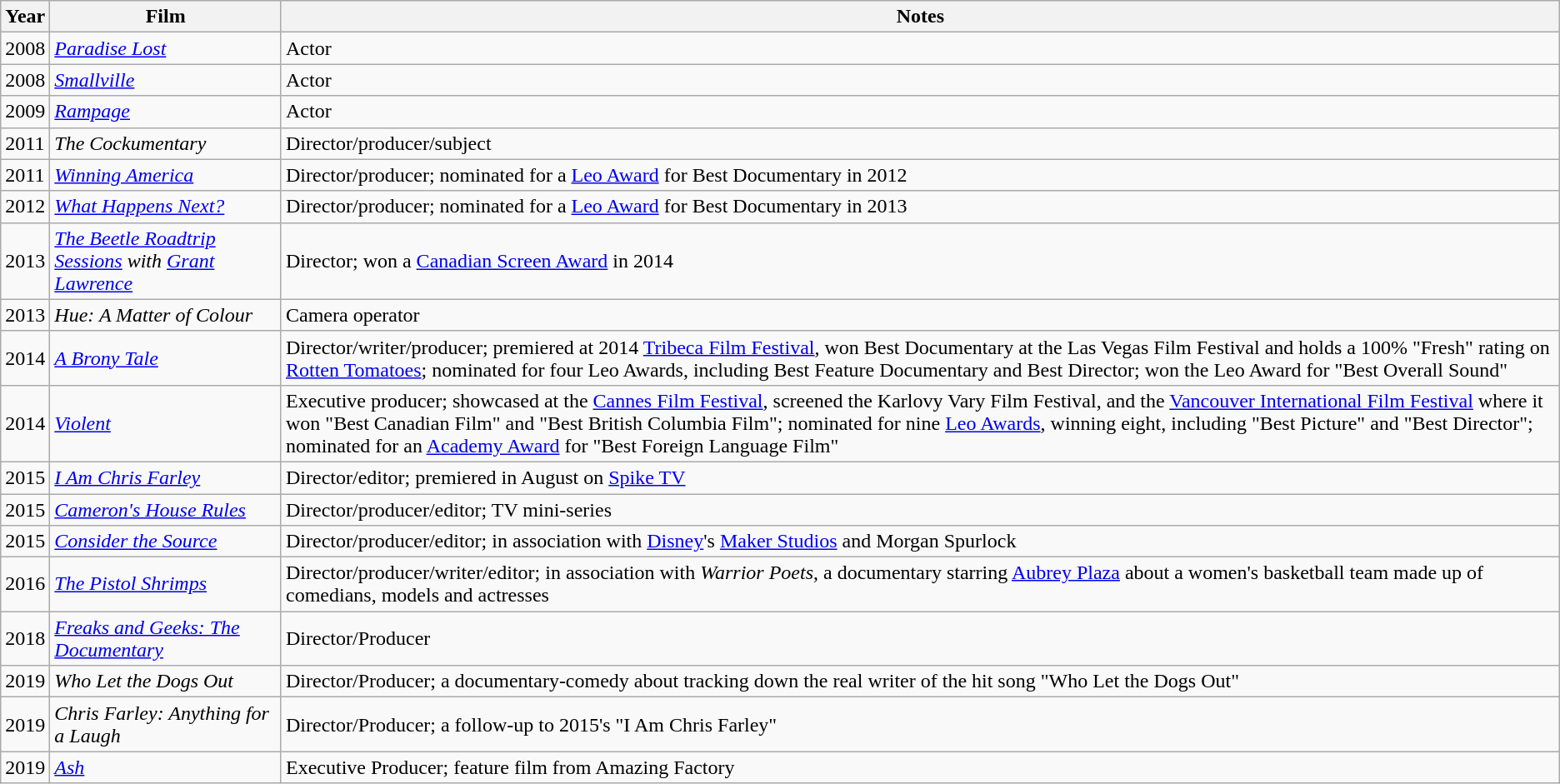<table class="wikitable">
<tr>
<th>Year</th>
<th>Film</th>
<th>Notes</th>
</tr>
<tr>
<td>2008</td>
<td><em><a href='#'>Paradise Lost</a></em></td>
<td>Actor</td>
</tr>
<tr>
<td>2008</td>
<td><em><a href='#'>Smallville</a></em></td>
<td>Actor</td>
</tr>
<tr>
<td>2009</td>
<td><em><a href='#'>Rampage</a></em></td>
<td>Actor</td>
</tr>
<tr>
<td>2011</td>
<td><em>The Cockumentary</em></td>
<td>Director/producer/subject</td>
</tr>
<tr>
<td>2011</td>
<td><em><a href='#'>Winning America</a></em></td>
<td>Director/producer; nominated for a <a href='#'>Leo Award</a> for Best Documentary in 2012</td>
</tr>
<tr>
<td>2012</td>
<td><em><a href='#'>What Happens Next?</a></em></td>
<td>Director/producer; nominated for a <a href='#'>Leo Award</a> for Best Documentary in 2013</td>
</tr>
<tr>
<td>2013</td>
<td><em><a href='#'>The Beetle Roadtrip Sessions</a> with <a href='#'>Grant Lawrence</a></em></td>
<td>Director; won a <a href='#'>Canadian Screen Award</a> in 2014</td>
</tr>
<tr>
<td>2013</td>
<td><em>Hue: A Matter of Colour</em></td>
<td>Camera operator</td>
</tr>
<tr>
<td>2014</td>
<td><em><a href='#'>A Brony Tale</a></em></td>
<td>Director/writer/producer; premiered at 2014 <a href='#'>Tribeca Film Festival</a>, won Best Documentary at the Las Vegas Film Festival and holds a 100% "Fresh" rating on <a href='#'>Rotten Tomatoes</a>; nominated for four Leo Awards, including Best Feature Documentary and Best Director; won the Leo Award for "Best Overall Sound"</td>
</tr>
<tr>
<td>2014</td>
<td><em><a href='#'>Violent</a> </em></td>
<td>Executive producer; showcased at the <a href='#'>Cannes Film Festival</a>, screened the Karlovy Vary Film Festival, and the <a href='#'>Vancouver International Film Festival</a> where it won "Best Canadian Film" and "Best British Columbia Film"; nominated for nine <a href='#'>Leo Awards</a>, winning eight, including "Best Picture" and "Best Director"; nominated for an <a href='#'>Academy Award</a> for "Best Foreign Language Film"</td>
</tr>
<tr>
<td>2015</td>
<td><em><a href='#'>I Am Chris Farley</a></em></td>
<td>Director/editor; premiered in August on <a href='#'>Spike TV</a></td>
</tr>
<tr>
<td>2015</td>
<td><em><a href='#'>Cameron's House Rules</a></em></td>
<td>Director/producer/editor; TV mini-series</td>
</tr>
<tr>
<td>2015</td>
<td><em><a href='#'>Consider the Source</a></em></td>
<td>Director/producer/editor; in association with <a href='#'>Disney</a>'s <a href='#'>Maker Studios</a> and Morgan Spurlock</td>
</tr>
<tr>
<td>2016</td>
<td><em><a href='#'>The Pistol Shrimps</a></em></td>
<td>Director/producer/writer/editor; in association with <em>Warrior Poets</em>, a documentary starring <a href='#'>Aubrey Plaza</a> about a women's basketball team made up of comedians, models and actresses</td>
</tr>
<tr>
<td>2018</td>
<td><em><a href='#'>Freaks and Geeks: The Documentary</a></em></td>
<td>Director/Producer</td>
</tr>
<tr>
<td>2019</td>
<td><em>Who Let the Dogs Out</em></td>
<td>Director/Producer; a documentary-comedy about tracking down the real writer of the hit song "Who Let the Dogs Out"</td>
</tr>
<tr>
<td>2019</td>
<td><em>Chris Farley: Anything for a Laugh</em></td>
<td>Director/Producer; a follow-up to 2015's "I Am Chris Farley"</td>
</tr>
<tr>
<td>2019</td>
<td><em><a href='#'>Ash</a></em></td>
<td>Executive Producer; feature film from Amazing Factory</td>
</tr>
</table>
